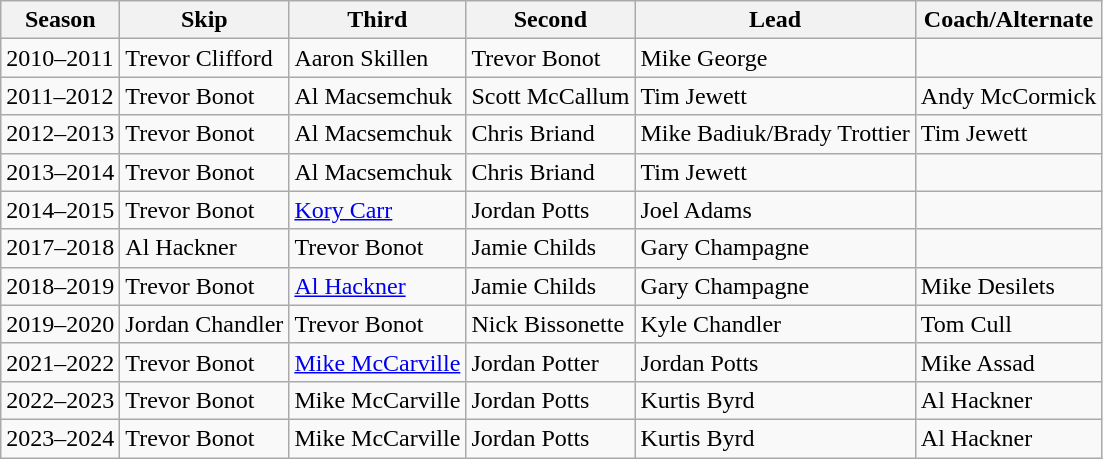<table class="wikitable">
<tr>
<th scope="col">Season</th>
<th scope="col">Skip</th>
<th scope="col">Third</th>
<th scope="col">Second</th>
<th scope="col">Lead</th>
<th scope="col">Coach/Alternate</th>
</tr>
<tr>
<td>2010–2011</td>
<td>Trevor Clifford</td>
<td>Aaron Skillen</td>
<td>Trevor Bonot</td>
<td>Mike George</td>
<td></td>
</tr>
<tr>
<td>2011–2012</td>
<td>Trevor Bonot</td>
<td>Al Macsemchuk</td>
<td>Scott McCallum</td>
<td>Tim Jewett</td>
<td>Andy McCormick</td>
</tr>
<tr>
<td>2012–2013</td>
<td>Trevor Bonot</td>
<td>Al Macsemchuk</td>
<td>Chris Briand</td>
<td>Mike Badiuk/Brady Trottier</td>
<td>Tim Jewett</td>
</tr>
<tr>
<td>2013–2014</td>
<td>Trevor Bonot</td>
<td>Al Macsemchuk</td>
<td>Chris Briand</td>
<td>Tim Jewett</td>
<td></td>
</tr>
<tr>
<td>2014–2015</td>
<td>Trevor Bonot</td>
<td><a href='#'>Kory Carr</a></td>
<td>Jordan Potts</td>
<td>Joel Adams</td>
<td></td>
</tr>
<tr>
<td>2017–2018</td>
<td>Al Hackner</td>
<td>Trevor Bonot</td>
<td>Jamie Childs</td>
<td>Gary Champagne</td>
<td></td>
</tr>
<tr>
<td>2018–2019</td>
<td>Trevor Bonot</td>
<td><a href='#'>Al Hackner</a></td>
<td>Jamie Childs</td>
<td>Gary Champagne</td>
<td>Mike Desilets</td>
</tr>
<tr>
<td>2019–2020</td>
<td>Jordan Chandler</td>
<td>Trevor Bonot</td>
<td>Nick Bissonette</td>
<td>Kyle Chandler</td>
<td>Tom Cull</td>
</tr>
<tr>
<td>2021–2022</td>
<td>Trevor Bonot</td>
<td><a href='#'>Mike McCarville</a></td>
<td>Jordan Potter</td>
<td>Jordan Potts</td>
<td>Mike Assad</td>
</tr>
<tr>
<td>2022–2023</td>
<td>Trevor Bonot</td>
<td>Mike McCarville</td>
<td>Jordan Potts</td>
<td>Kurtis Byrd</td>
<td>Al Hackner</td>
</tr>
<tr>
<td>2023–2024</td>
<td>Trevor Bonot</td>
<td>Mike McCarville</td>
<td>Jordan Potts</td>
<td>Kurtis Byrd</td>
<td>Al Hackner</td>
</tr>
</table>
